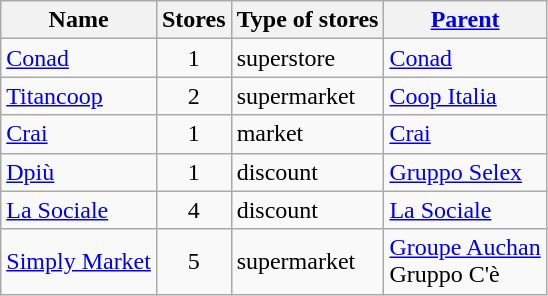<table class="wikitable sortable">
<tr>
<th>Name</th>
<th>Stores</th>
<th>Type of stores</th>
<th><a href='#'>Parent</a></th>
</tr>
<tr>
<td><a href='#'>Conad</a></td>
<td align="center">1</td>
<td>superstore</td>
<td><a href='#'>Conad</a></td>
</tr>
<tr>
<td><a href='#'>Titancoop</a></td>
<td align="center">2</td>
<td>supermarket</td>
<td><a href='#'>Coop Italia</a></td>
</tr>
<tr>
<td><a href='#'>Crai</a></td>
<td align="center">1</td>
<td>market</td>
<td><a href='#'>Crai</a></td>
</tr>
<tr>
<td><a href='#'>Dpiù</a></td>
<td align="center">1</td>
<td>discount</td>
<td><a href='#'>Gruppo Selex</a></td>
</tr>
<tr>
<td><a href='#'>La Sociale</a></td>
<td align="center">4</td>
<td>discount</td>
<td><a href='#'>La Sociale</a></td>
</tr>
<tr>
<td><a href='#'>Simply Market</a></td>
<td align="center">5</td>
<td>supermarket</td>
<td><a href='#'>Groupe Auchan</a><br>Gruppo C'è</td>
</tr>
</table>
